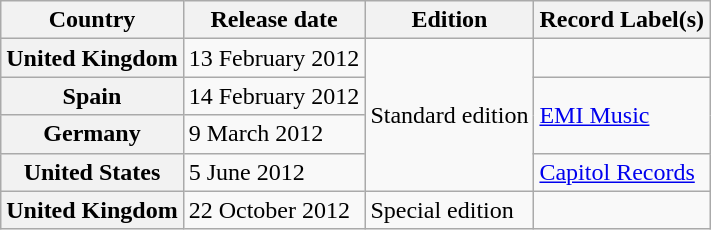<table class="wikitable plainrowheaders">
<tr>
<th scope="col">Country</th>
<th>Release date</th>
<th>Edition</th>
<th>Record Label(s)</th>
</tr>
<tr>
<th scope="row">United Kingdom</th>
<td>13 February 2012</td>
<td rowspan="4">Standard edition</td>
<td></td>
</tr>
<tr>
<th scope="row">Spain</th>
<td rowspan"2">14 February 2012</td>
<td rowspan="2"><a href='#'>EMI Music</a></td>
</tr>
<tr>
<th scope="row">Germany</th>
<td>9 March 2012</td>
</tr>
<tr>
<th scope="row">United States</th>
<td>5 June 2012</td>
<td><a href='#'>Capitol Records</a></td>
</tr>
<tr>
<th scope="row">United Kingdom</th>
<td>22 October 2012</td>
<td>Special edition</td>
<td></td>
</tr>
</table>
